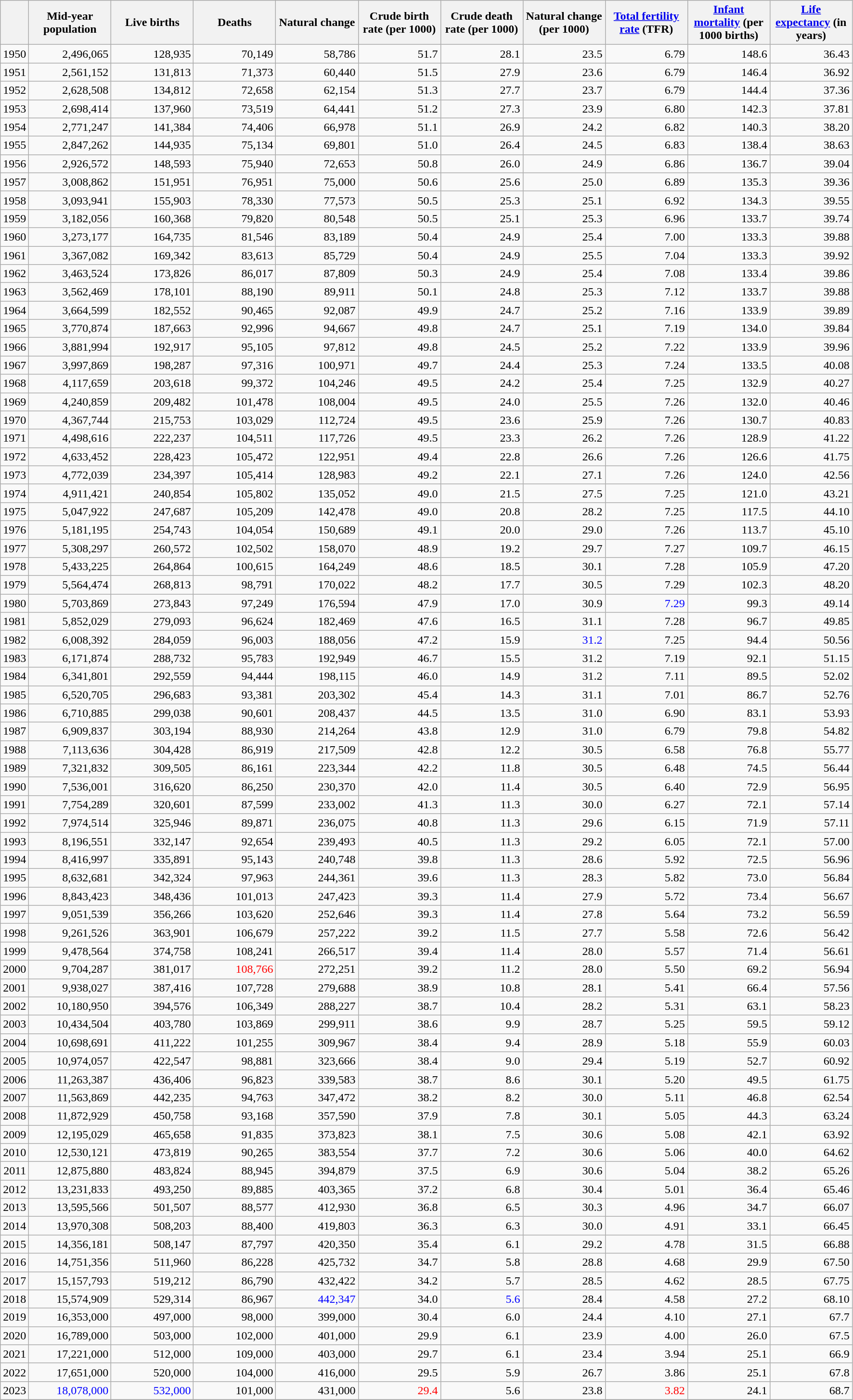<table class="wikitable sortable" style="text-align:right">
<tr>
<th></th>
<th style="width:80pt;">Mid-year population</th>
<th style="width:80pt;">Live births</th>
<th style="width:80pt;">Deaths</th>
<th style="width:80pt;">Natural change</th>
<th style="width:80pt;">Crude birth rate (per 1000)</th>
<th style="width:80pt;">Crude death rate (per 1000)</th>
<th style="width:80pt;">Natural change (per 1000)</th>
<th style="width:80pt;"><a href='#'>Total fertility rate</a> (TFR)</th>
<th style="width:80pt;"><a href='#'>Infant mortality</a> (per 1000 births)</th>
<th style="width:80pt;"><a href='#'>Life expectancy</a> (in years)</th>
</tr>
<tr>
<td>1950</td>
<td>2,496,065</td>
<td>128,935</td>
<td>70,149</td>
<td>58,786</td>
<td>51.7</td>
<td>28.1</td>
<td>23.5</td>
<td>6.79</td>
<td>148.6</td>
<td>36.43</td>
</tr>
<tr>
<td>1951</td>
<td>2,561,152</td>
<td>131,813</td>
<td>71,373</td>
<td>60,440</td>
<td>51.5</td>
<td>27.9</td>
<td>23.6</td>
<td>6.79</td>
<td>146.4</td>
<td>36.92</td>
</tr>
<tr>
<td>1952</td>
<td>2,628,508</td>
<td>134,812</td>
<td>72,658</td>
<td>62,154</td>
<td>51.3</td>
<td>27.7</td>
<td>23.7</td>
<td>6.79</td>
<td>144.4</td>
<td>37.36</td>
</tr>
<tr>
<td>1953</td>
<td>2,698,414</td>
<td>137,960</td>
<td>73,519</td>
<td>64,441</td>
<td>51.2</td>
<td>27.3</td>
<td>23.9</td>
<td>6.80</td>
<td>142.3</td>
<td>37.81</td>
</tr>
<tr>
<td>1954</td>
<td>2,771,247</td>
<td>141,384</td>
<td>74,406</td>
<td>66,978</td>
<td>51.1</td>
<td>26.9</td>
<td>24.2</td>
<td>6.82</td>
<td>140.3</td>
<td>38.20</td>
</tr>
<tr>
<td>1955</td>
<td>2,847,262</td>
<td>144,935</td>
<td>75,134</td>
<td>69,801</td>
<td>51.0</td>
<td>26.4</td>
<td>24.5</td>
<td>6.83</td>
<td>138.4</td>
<td>38.63</td>
</tr>
<tr>
<td>1956</td>
<td>2,926,572</td>
<td>148,593</td>
<td>75,940</td>
<td>72,653</td>
<td>50.8</td>
<td>26.0</td>
<td>24.9</td>
<td>6.86</td>
<td>136.7</td>
<td>39.04</td>
</tr>
<tr>
<td>1957</td>
<td>3,008,862</td>
<td>151,951</td>
<td>76,951</td>
<td>75,000</td>
<td>50.6</td>
<td>25.6</td>
<td>25.0</td>
<td>6.89</td>
<td>135.3</td>
<td>39.36</td>
</tr>
<tr>
<td>1958</td>
<td>3,093,941</td>
<td>155,903</td>
<td>78,330</td>
<td>77,573</td>
<td>50.5</td>
<td>25.3</td>
<td>25.1</td>
<td>6.92</td>
<td>134.3</td>
<td>39.55</td>
</tr>
<tr>
<td>1959</td>
<td>3,182,056</td>
<td>160,368</td>
<td>79,820</td>
<td>80,548</td>
<td>50.5</td>
<td>25.1</td>
<td>25.3</td>
<td>6.96</td>
<td>133.7</td>
<td>39.74</td>
</tr>
<tr>
<td>1960</td>
<td>3,273,177</td>
<td>164,735</td>
<td>81,546</td>
<td>83,189</td>
<td>50.4</td>
<td>24.9</td>
<td>25.4</td>
<td>7.00</td>
<td>133.3</td>
<td>39.88</td>
</tr>
<tr>
<td>1961</td>
<td>3,367,082</td>
<td>169,342</td>
<td>83,613</td>
<td>85,729</td>
<td>50.4</td>
<td>24.9</td>
<td>25.5</td>
<td>7.04</td>
<td>133.3</td>
<td>39.92</td>
</tr>
<tr>
<td>1962</td>
<td>3,463,524</td>
<td>173,826</td>
<td>86,017</td>
<td>87,809</td>
<td>50.3</td>
<td>24.9</td>
<td>25.4</td>
<td>7.08</td>
<td>133.4</td>
<td>39.86</td>
</tr>
<tr>
<td>1963</td>
<td>3,562,469</td>
<td>178,101</td>
<td>88,190</td>
<td>89,911</td>
<td>50.1</td>
<td>24.8</td>
<td>25.3</td>
<td>7.12</td>
<td>133.7</td>
<td>39.88</td>
</tr>
<tr>
<td>1964</td>
<td>3,664,599</td>
<td>182,552</td>
<td>90,465</td>
<td>92,087</td>
<td>49.9</td>
<td>24.7</td>
<td>25.2</td>
<td>7.16</td>
<td>133.9</td>
<td>39.89</td>
</tr>
<tr>
<td>1965</td>
<td>3,770,874</td>
<td>187,663</td>
<td>92,996</td>
<td>94,667</td>
<td>49.8</td>
<td>24.7</td>
<td>25.1</td>
<td>7.19</td>
<td>134.0</td>
<td>39.84</td>
</tr>
<tr>
<td>1966</td>
<td>3,881,994</td>
<td>192,917</td>
<td>95,105</td>
<td>97,812</td>
<td>49.8</td>
<td>24.5</td>
<td>25.2</td>
<td>7.22</td>
<td>133.9</td>
<td>39.96</td>
</tr>
<tr>
<td>1967</td>
<td>3,997,869</td>
<td>198,287</td>
<td>97,316</td>
<td>100,971</td>
<td>49.7</td>
<td>24.4</td>
<td>25.3</td>
<td>7.24</td>
<td>133.5</td>
<td>40.08</td>
</tr>
<tr>
<td>1968</td>
<td>4,117,659</td>
<td>203,618</td>
<td>99,372</td>
<td>104,246</td>
<td>49.5</td>
<td>24.2</td>
<td>25.4</td>
<td>7.25</td>
<td>132.9</td>
<td>40.27</td>
</tr>
<tr>
<td>1969</td>
<td>4,240,859</td>
<td>209,482</td>
<td>101,478</td>
<td>108,004</td>
<td>49.5</td>
<td>24.0</td>
<td>25.5</td>
<td>7.26</td>
<td>132.0</td>
<td>40.46</td>
</tr>
<tr>
<td>1970</td>
<td>4,367,744</td>
<td>215,753</td>
<td>103,029</td>
<td>112,724</td>
<td>49.5</td>
<td>23.6</td>
<td>25.9</td>
<td>7.26</td>
<td>130.7</td>
<td>40.83</td>
</tr>
<tr>
<td>1971</td>
<td>4,498,616</td>
<td>222,237</td>
<td>104,511</td>
<td>117,726</td>
<td>49.5</td>
<td>23.3</td>
<td>26.2</td>
<td>7.26</td>
<td>128.9</td>
<td>41.22</td>
</tr>
<tr>
<td>1972</td>
<td>4,633,452</td>
<td>228,423</td>
<td>105,472</td>
<td>122,951</td>
<td>49.4</td>
<td>22.8</td>
<td>26.6</td>
<td>7.26</td>
<td>126.6</td>
<td>41.75</td>
</tr>
<tr>
<td>1973</td>
<td>4,772,039</td>
<td>234,397</td>
<td>105,414</td>
<td>128,983</td>
<td>49.2</td>
<td>22.1</td>
<td>27.1</td>
<td>7.26</td>
<td>124.0</td>
<td>42.56</td>
</tr>
<tr>
<td>1974</td>
<td>4,911,421</td>
<td>240,854</td>
<td>105,802</td>
<td>135,052</td>
<td>49.0</td>
<td>21.5</td>
<td>27.5</td>
<td>7.25</td>
<td>121.0</td>
<td>43.21</td>
</tr>
<tr>
<td>1975</td>
<td>5,047,922</td>
<td>247,687</td>
<td>105,209</td>
<td>142,478</td>
<td>49.0</td>
<td>20.8</td>
<td>28.2</td>
<td>7.25</td>
<td>117.5</td>
<td>44.10</td>
</tr>
<tr>
<td>1976</td>
<td>5,181,195</td>
<td>254,743</td>
<td>104,054</td>
<td>150,689</td>
<td>49.1</td>
<td>20.0</td>
<td>29.0</td>
<td>7.26</td>
<td>113.7</td>
<td>45.10</td>
</tr>
<tr>
<td>1977</td>
<td>5,308,297</td>
<td>260,572</td>
<td>102,502</td>
<td>158,070</td>
<td>48.9</td>
<td>19.2</td>
<td>29.7</td>
<td>7.27</td>
<td>109.7</td>
<td>46.15</td>
</tr>
<tr>
<td>1978</td>
<td>5,433,225</td>
<td>264,864</td>
<td>100,615</td>
<td>164,249</td>
<td>48.6</td>
<td>18.5</td>
<td>30.1</td>
<td>7.28</td>
<td>105.9</td>
<td>47.20</td>
</tr>
<tr>
<td>1979</td>
<td>5,564,474</td>
<td>268,813</td>
<td>98,791</td>
<td>170,022</td>
<td>48.2</td>
<td>17.7</td>
<td>30.5</td>
<td>7.29</td>
<td>102.3</td>
<td>48.20</td>
</tr>
<tr>
<td>1980</td>
<td>5,703,869</td>
<td>273,843</td>
<td>97,249</td>
<td>176,594</td>
<td>47.9</td>
<td>17.0</td>
<td>30.9</td>
<td style="color:blue">7.29</td>
<td>99.3</td>
<td>49.14</td>
</tr>
<tr>
<td>1981</td>
<td>5,852,029</td>
<td>279,093</td>
<td>96,624</td>
<td>182,469</td>
<td>47.6</td>
<td>16.5</td>
<td>31.1</td>
<td>7.28</td>
<td>96.7</td>
<td>49.85</td>
</tr>
<tr>
<td>1982</td>
<td>6,008,392</td>
<td>284,059</td>
<td>96,003</td>
<td>188,056</td>
<td>47.2</td>
<td>15.9</td>
<td style="color:blue">31.2</td>
<td>7.25</td>
<td>94.4</td>
<td>50.56</td>
</tr>
<tr>
<td>1983</td>
<td>6,171,874</td>
<td>288,732</td>
<td>95,783</td>
<td>192,949</td>
<td>46.7</td>
<td>15.5</td>
<td>31.2</td>
<td>7.19</td>
<td>92.1</td>
<td>51.15</td>
</tr>
<tr>
<td>1984</td>
<td>6,341,801</td>
<td>292,559</td>
<td>94,444</td>
<td>198,115</td>
<td>46.0</td>
<td>14.9</td>
<td>31.2</td>
<td>7.11</td>
<td>89.5</td>
<td>52.02</td>
</tr>
<tr>
<td>1985</td>
<td>6,520,705</td>
<td>296,683</td>
<td>93,381</td>
<td>203,302</td>
<td>45.4</td>
<td>14.3</td>
<td>31.1</td>
<td>7.01</td>
<td>86.7</td>
<td>52.76</td>
</tr>
<tr>
<td>1986</td>
<td>6,710,885</td>
<td>299,038</td>
<td>90,601</td>
<td>208,437</td>
<td>44.5</td>
<td>13.5</td>
<td>31.0</td>
<td>6.90</td>
<td>83.1</td>
<td>53.93</td>
</tr>
<tr>
<td>1987</td>
<td>6,909,837</td>
<td>303,194</td>
<td>88,930</td>
<td>214,264</td>
<td>43.8</td>
<td>12.9</td>
<td>31.0</td>
<td>6.79</td>
<td>79.8</td>
<td>54.82</td>
</tr>
<tr>
<td>1988</td>
<td>7,113,636</td>
<td>304,428</td>
<td>86,919</td>
<td>217,509</td>
<td>42.8</td>
<td>12.2</td>
<td>30.5</td>
<td>6.58</td>
<td>76.8</td>
<td>55.77</td>
</tr>
<tr>
<td>1989</td>
<td>7,321,832</td>
<td>309,505</td>
<td>86,161</td>
<td>223,344</td>
<td>42.2</td>
<td>11.8</td>
<td>30.5</td>
<td>6.48</td>
<td>74.5</td>
<td>56.44</td>
</tr>
<tr>
<td>1990</td>
<td>7,536,001</td>
<td>316,620</td>
<td>86,250</td>
<td>230,370</td>
<td>42.0</td>
<td>11.4</td>
<td>30.5</td>
<td>6.40</td>
<td>72.9</td>
<td>56.95</td>
</tr>
<tr>
<td>1991</td>
<td>7,754,289</td>
<td>320,601</td>
<td>87,599</td>
<td>233,002</td>
<td>41.3</td>
<td>11.3</td>
<td>30.0</td>
<td>6.27</td>
<td>72.1</td>
<td>57.14</td>
</tr>
<tr>
<td>1992</td>
<td>7,974,514</td>
<td>325,946</td>
<td>89,871</td>
<td>236,075</td>
<td>40.8</td>
<td>11.3</td>
<td>29.6</td>
<td>6.15</td>
<td>71.9</td>
<td>57.11</td>
</tr>
<tr>
<td>1993</td>
<td>8,196,551</td>
<td>332,147</td>
<td>92,654</td>
<td>239,493</td>
<td>40.5</td>
<td>11.3</td>
<td>29.2</td>
<td>6.05</td>
<td>72.1</td>
<td>57.00</td>
</tr>
<tr>
<td>1994</td>
<td>8,416,997</td>
<td>335,891</td>
<td>95,143</td>
<td>240,748</td>
<td>39.8</td>
<td>11.3</td>
<td>28.6</td>
<td>5.92</td>
<td>72.5</td>
<td>56.96</td>
</tr>
<tr>
<td>1995</td>
<td>8,632,681</td>
<td>342,324</td>
<td>97,963</td>
<td>244,361</td>
<td>39.6</td>
<td>11.3</td>
<td>28.3</td>
<td>5.82</td>
<td>73.0</td>
<td>56.84</td>
</tr>
<tr>
<td>1996</td>
<td>8,843,423</td>
<td>348,436</td>
<td>101,013</td>
<td>247,423</td>
<td>39.3</td>
<td>11.4</td>
<td>27.9</td>
<td>5.72</td>
<td>73.4</td>
<td>56.67</td>
</tr>
<tr>
<td>1997</td>
<td>9,051,539</td>
<td>356,266</td>
<td>103,620</td>
<td>252,646</td>
<td>39.3</td>
<td>11.4</td>
<td>27.8</td>
<td>5.64</td>
<td>73.2</td>
<td>56.59</td>
</tr>
<tr>
<td>1998</td>
<td>9,261,526</td>
<td>363,901</td>
<td>106,679</td>
<td>257,222</td>
<td>39.2</td>
<td>11.5</td>
<td>27.7</td>
<td>5.58</td>
<td>72.6</td>
<td>56.42</td>
</tr>
<tr>
<td>1999</td>
<td>9,478,564</td>
<td>374,758</td>
<td>108,241</td>
<td>266,517</td>
<td>39.4</td>
<td>11.4</td>
<td>28.0</td>
<td>5.57</td>
<td>71.4</td>
<td>56.61</td>
</tr>
<tr>
<td>2000</td>
<td>9,704,287</td>
<td>381,017</td>
<td style="color:red">108,766</td>
<td>272,251</td>
<td>39.2</td>
<td>11.2</td>
<td>28.0</td>
<td>5.50</td>
<td>69.2</td>
<td>56.94</td>
</tr>
<tr>
<td>2001</td>
<td>9,938,027</td>
<td>387,416</td>
<td>107,728</td>
<td>279,688</td>
<td>38.9</td>
<td>10.8</td>
<td>28.1</td>
<td>5.41</td>
<td>66.4</td>
<td>57.56</td>
</tr>
<tr>
<td>2002</td>
<td>10,180,950</td>
<td>394,576</td>
<td>106,349</td>
<td>288,227</td>
<td>38.7</td>
<td>10.4</td>
<td>28.2</td>
<td>5.31</td>
<td>63.1</td>
<td>58.23</td>
</tr>
<tr>
<td>2003</td>
<td>10,434,504</td>
<td>403,780</td>
<td>103,869</td>
<td>299,911</td>
<td>38.6</td>
<td>9.9</td>
<td>28.7</td>
<td>5.25</td>
<td>59.5</td>
<td>59.12</td>
</tr>
<tr>
<td>2004</td>
<td>10,698,691</td>
<td>411,222</td>
<td>101,255</td>
<td>309,967</td>
<td>38.4</td>
<td>9.4</td>
<td>28.9</td>
<td>5.18</td>
<td>55.9</td>
<td>60.03</td>
</tr>
<tr>
<td>2005</td>
<td>10,974,057</td>
<td>422,547</td>
<td>98,881</td>
<td>323,666</td>
<td>38.4</td>
<td>9.0</td>
<td>29.4</td>
<td>5.19</td>
<td>52.7</td>
<td>60.92</td>
</tr>
<tr>
<td>2006</td>
<td>11,263,387</td>
<td>436,406</td>
<td>96,823</td>
<td>339,583</td>
<td>38.7</td>
<td>8.6</td>
<td>30.1</td>
<td>5.20</td>
<td>49.5</td>
<td>61.75</td>
</tr>
<tr>
<td>2007</td>
<td>11,563,869</td>
<td>442,235</td>
<td>94,763</td>
<td>347,472</td>
<td>38.2</td>
<td>8.2</td>
<td>30.0</td>
<td>5.11</td>
<td>46.8</td>
<td>62.54</td>
</tr>
<tr>
<td>2008</td>
<td>11,872,929</td>
<td>450,758</td>
<td>93,168</td>
<td>357,590</td>
<td>37.9</td>
<td>7.8</td>
<td>30.1</td>
<td>5.05</td>
<td>44.3</td>
<td>63.24</td>
</tr>
<tr>
<td>2009</td>
<td>12,195,029</td>
<td>465,658</td>
<td>91,835</td>
<td>373,823</td>
<td>38.1</td>
<td>7.5</td>
<td>30.6</td>
<td>5.08</td>
<td>42.1</td>
<td>63.92</td>
</tr>
<tr>
<td>2010</td>
<td>12,530,121</td>
<td>473,819</td>
<td>90,265</td>
<td>383,554</td>
<td>37.7</td>
<td>7.2</td>
<td>30.6</td>
<td>5.06</td>
<td>40.0</td>
<td>64.62</td>
</tr>
<tr>
<td>2011</td>
<td>12,875,880</td>
<td>483,824</td>
<td>88,945</td>
<td>394,879</td>
<td>37.5</td>
<td>6.9</td>
<td>30.6</td>
<td>5.04</td>
<td>38.2</td>
<td>65.26</td>
</tr>
<tr>
<td>2012</td>
<td>13,231,833</td>
<td>493,250</td>
<td>89,885</td>
<td>403,365</td>
<td>37.2</td>
<td>6.8</td>
<td>30.4</td>
<td>5.01</td>
<td>36.4</td>
<td>65.46</td>
</tr>
<tr>
<td>2013</td>
<td>13,595,566</td>
<td>501,507</td>
<td>88,577</td>
<td>412,930</td>
<td>36.8</td>
<td>6.5</td>
<td>30.3</td>
<td>4.96</td>
<td>34.7</td>
<td>66.07</td>
</tr>
<tr>
<td>2014</td>
<td>13,970,308</td>
<td>508,203</td>
<td>88,400</td>
<td>419,803</td>
<td>36.3</td>
<td>6.3</td>
<td>30.0</td>
<td>4.91</td>
<td>33.1</td>
<td>66.45</td>
</tr>
<tr>
<td>2015</td>
<td>14,356,181</td>
<td>508,147</td>
<td>87,797</td>
<td>420,350</td>
<td>35.4</td>
<td>6.1</td>
<td>29.2</td>
<td>4.78</td>
<td>31.5</td>
<td>66.88</td>
</tr>
<tr>
<td>2016</td>
<td>14,751,356</td>
<td>511,960</td>
<td>86,228</td>
<td>425,732</td>
<td>34.7</td>
<td>5.8</td>
<td>28.8</td>
<td>4.68</td>
<td>29.9</td>
<td>67.50</td>
</tr>
<tr>
<td>2017</td>
<td>15,157,793</td>
<td>519,212</td>
<td>86,790</td>
<td>432,422</td>
<td>34.2</td>
<td>5.7</td>
<td>28.5</td>
<td>4.62</td>
<td>28.5</td>
<td>67.75</td>
</tr>
<tr>
<td>2018</td>
<td>15,574,909</td>
<td>529,314</td>
<td>86,967</td>
<td style="color:blue">442,347</td>
<td>34.0</td>
<td style="color:blue">5.6</td>
<td>28.4</td>
<td>4.58</td>
<td>27.2</td>
<td>68.10</td>
</tr>
<tr>
<td>2019</td>
<td>16,353,000</td>
<td>497,000</td>
<td>98,000</td>
<td>399,000</td>
<td>30.4</td>
<td>6.0</td>
<td>24.4</td>
<td>4.10</td>
<td>27.1</td>
<td>67.7</td>
</tr>
<tr>
<td>2020</td>
<td>16,789,000</td>
<td>503,000</td>
<td>102,000</td>
<td>401,000</td>
<td>29.9</td>
<td>6.1</td>
<td>23.9</td>
<td>4.00</td>
<td>26.0</td>
<td>67.5</td>
</tr>
<tr>
<td>2021</td>
<td>17,221,000</td>
<td>512,000</td>
<td>109,000</td>
<td>403,000</td>
<td>29.7</td>
<td>6.1</td>
<td>23.4</td>
<td>3.94</td>
<td>25.1</td>
<td>66.9</td>
</tr>
<tr>
<td>2022</td>
<td>17,651,000</td>
<td>520,000</td>
<td>104,000</td>
<td>416,000</td>
<td>29.5</td>
<td>5.9</td>
<td>26.7</td>
<td>3.86</td>
<td>25.1</td>
<td>67.8</td>
</tr>
<tr>
<td>2023</td>
<td style="color:blue">18,078,000</td>
<td style="color:blue">532,000</td>
<td>101,000</td>
<td>431,000</td>
<td style="color:red">29.4</td>
<td>5.6</td>
<td>23.8</td>
<td style="color:red">3.82</td>
<td>24.1</td>
<td>68.7</td>
</tr>
<tr>
</tr>
</table>
